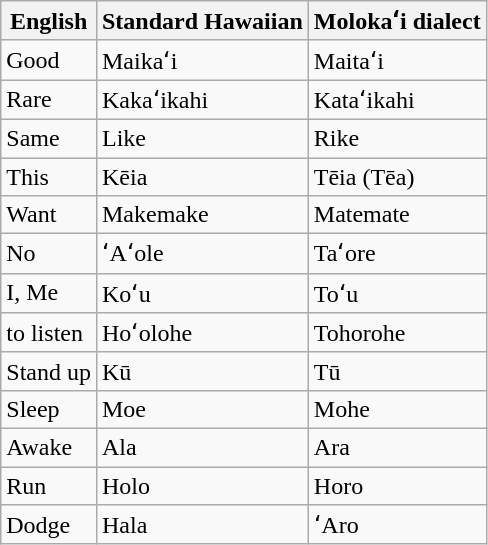<table class="wikitable">
<tr>
<th>English</th>
<th>Standard Hawaiian</th>
<th>Molokaʻi dialect</th>
</tr>
<tr>
<td>Good</td>
<td>Maikaʻi</td>
<td>Maitaʻi</td>
</tr>
<tr>
<td>Rare</td>
<td>Kakaʻikahi</td>
<td>Kataʻikahi</td>
</tr>
<tr>
<td>Same</td>
<td>Like</td>
<td>Rike</td>
</tr>
<tr>
<td>This</td>
<td>Kēia</td>
<td>Tēia (Tēa)</td>
</tr>
<tr>
<td>Want</td>
<td>Makemake</td>
<td>Matemate</td>
</tr>
<tr>
<td>No</td>
<td>ʻAʻole</td>
<td>Taʻore</td>
</tr>
<tr>
<td>I, Me</td>
<td>Koʻu</td>
<td>Toʻu</td>
</tr>
<tr>
<td>to listen</td>
<td>Hoʻolohe</td>
<td>Tohorohe</td>
</tr>
<tr>
<td>Stand up</td>
<td>Kū</td>
<td>Tū</td>
</tr>
<tr>
<td>Sleep</td>
<td>Moe</td>
<td>Mohe</td>
</tr>
<tr>
<td>Awake</td>
<td>Ala</td>
<td>Ara</td>
</tr>
<tr>
<td>Run</td>
<td>Holo</td>
<td>Horo</td>
</tr>
<tr>
<td>Dodge</td>
<td>Hala</td>
<td>ʻAro</td>
</tr>
</table>
